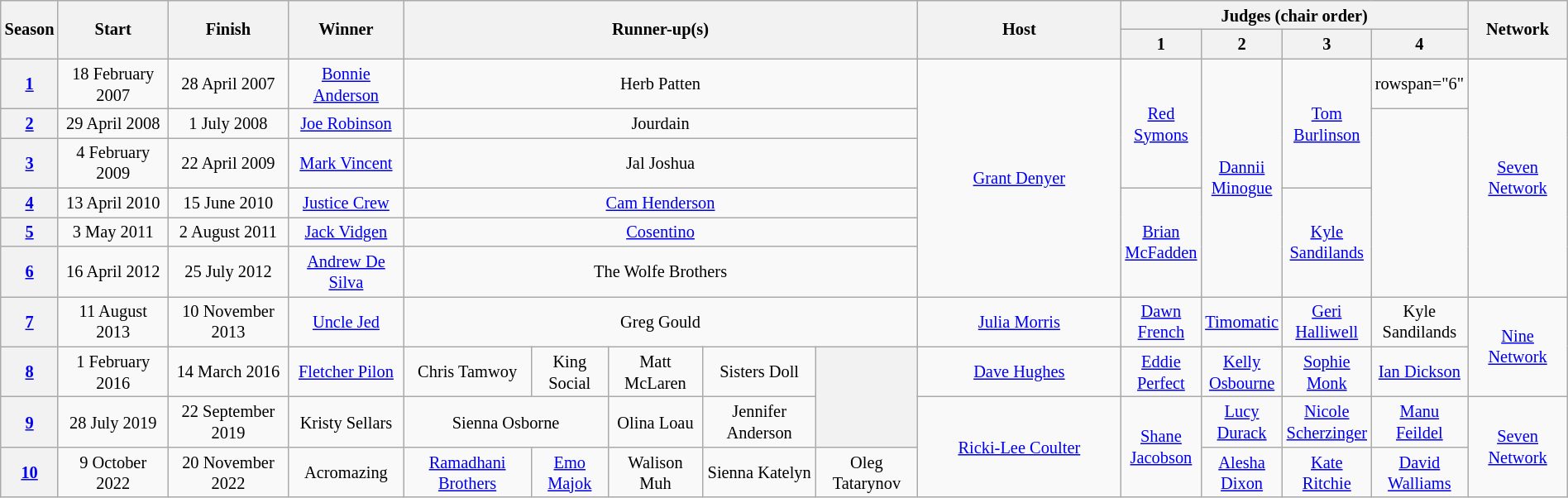<table class="wikitable" style="text-align:center; width:100%; line-height:17px; font-size:85%;">
<tr>
<th rowspan="2" scope="col">Season</th>
<th rowspan="2" scope="col">Start</th>
<th rowspan="2" scope="col">Finish</th>
<th rowspan="2" scope="col">Winner</th>
<th colspan="5" rowspan="2" scope="col">Runner-up(s)</th>
<th rowspan="2" scope="col" style="width:13%;">Host</th>
<th colspan="4" scope="col" style="width:13%;">Judges (chair order)</th>
<th rowspan="2" scope="col">Network</th>
</tr>
<tr>
<th>1</th>
<th>2</th>
<th>3</th>
<th>4</th>
</tr>
<tr>
<th scope="row"><a href='#'>1</a></th>
<td>18 February 2007</td>
<td>28 April 2007</td>
<td><a href='#'>Bonnie Anderson</a></td>
<td colspan="5">Herb Patten</td>
<td rowspan="6"><a href='#'>Grant Denyer</a></td>
<td rowspan="3"><a href='#'>Red Symons</a></td>
<td rowspan="6"><a href='#'>Dannii Minogue</a></td>
<td rowspan="3"><a href='#'>Tom Burlinson</a></td>
<td>rowspan="6" <em></em></td>
<td rowspan="6"><a href='#'>Seven Network</a></td>
</tr>
<tr>
<th scope="row"><a href='#'>2</a></th>
<td>29 April 2008</td>
<td>1 July 2008</td>
<td><a href='#'>Joe Robinson</a></td>
<td colspan="5">Jourdain</td>
</tr>
<tr>
<th scope="row"><a href='#'>3</a></th>
<td>4 February 2009</td>
<td>22 April 2009</td>
<td><a href='#'>Mark Vincent</a></td>
<td colspan="5">Jal Joshua</td>
</tr>
<tr>
<th scope="row"><a href='#'>4</a></th>
<td>13 April 2010</td>
<td>15 June 2010</td>
<td><a href='#'>Justice Crew</a></td>
<td colspan="5"><a href='#'>Cam Henderson</a></td>
<td rowspan="3"><a href='#'>Brian McFadden</a></td>
<td rowspan="3"><a href='#'>Kyle Sandilands</a></td>
</tr>
<tr>
<th scope="row"><a href='#'>5</a></th>
<td>3 May 2011</td>
<td>2 August 2011</td>
<td><a href='#'>Jack Vidgen</a></td>
<td colspan="5"><a href='#'>Cosentino</a></td>
</tr>
<tr>
<th scope="row"><a href='#'>6</a></th>
<td>16 April 2012</td>
<td>25 July 2012</td>
<td><a href='#'>Andrew De Silva</a></td>
<td colspan="5">The Wolfe Brothers</td>
</tr>
<tr>
<th scope="row"><a href='#'>7</a></th>
<td>11 August 2013</td>
<td>10 November 2013</td>
<td><a href='#'>Uncle Jed</a></td>
<td colspan="5">Greg Gould</td>
<td><a href='#'>Julia Morris</a></td>
<td><a href='#'>Dawn French</a></td>
<td><a href='#'>Timomatic</a></td>
<td><a href='#'>Geri Halliwell</a></td>
<td>Kyle Sandilands</td>
<td rowspan="2"><a href='#'>Nine Network</a></td>
</tr>
<tr>
<th scope="row"><a href='#'>8</a></th>
<td>1 February 2016</td>
<td>14 March 2016</td>
<td><a href='#'>Fletcher Pilon</a></td>
<td>Chris Tamwoy</td>
<td>King Social</td>
<td>Matt McLaren</td>
<td>Sisters Doll</td>
<th rowspan="2"></th>
<td><a href='#'>Dave Hughes</a></td>
<td><a href='#'>Eddie Perfect</a></td>
<td><a href='#'>Kelly Osbourne</a></td>
<td><a href='#'>Sophie Monk</a></td>
<td><a href='#'>Ian Dickson</a></td>
</tr>
<tr>
<th scope="row"><a href='#'>9</a></th>
<td>28 July 2019</td>
<td>22 September 2019</td>
<td>Kristy Sellars</td>
<td colspan="2">Sienna Osborne</td>
<td>Olina Loau</td>
<td>Jennifer Anderson</td>
<td rowspan="2"><a href='#'>Ricki-Lee Coulter</a></td>
<td rowspan="2"><a href='#'>Shane Jacobson</a></td>
<td><a href='#'>Lucy Durack</a></td>
<td><a href='#'>Nicole Scherzinger</a></td>
<td><a href='#'>Manu Feildel</a></td>
<td rowspan="2"><a href='#'>Seven Network</a></td>
</tr>
<tr>
<th><a href='#'>10</a></th>
<td>9 October 2022</td>
<td>20 November 2022</td>
<td>Acromazing</td>
<td><a href='#'>Ramadhani Brothers</a></td>
<td><a href='#'>Emo Majok</a></td>
<td>Walison Muh</td>
<td>Sienna Katelyn</td>
<td>Oleg Tatarynov</td>
<td><a href='#'>Alesha Dixon</a></td>
<td><a href='#'>Kate Ritchie</a></td>
<td><a href='#'>David Walliams</a></td>
</tr>
</table>
